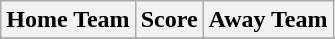<table class="wikitable" style="text-align: center">
<tr>
<th>Home Team</th>
<th>Score</th>
<th>Away Team</th>
</tr>
<tr>
</tr>
</table>
